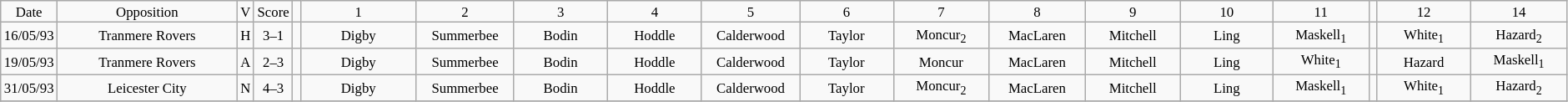<table class="wikitable" style="font-size: 70%; text-align: center;">
<tr style="text-align:center;">
<td style="width:10px; ">Date</td>
<td style="width:150px; ">Opposition</td>
<td style="width:5px; ">V</td>
<td style="width:5px; ">Score</td>
<td style="width:1px; text-align:center;"></td>
<td style="width:95px; ">1</td>
<td style="width:75px; ">2</td>
<td style="width:75px; ">3</td>
<td style="width:75px; ">4</td>
<td style="width:75px; ">5</td>
<td style="width:75px; ">6</td>
<td style="width:75px; ">7</td>
<td style="width:75px; ">8</td>
<td style="width:75px; ">9</td>
<td style="width:75px; ">10</td>
<td style="width:75px; ">11</td>
<td style="width:1px; text-align:center;"></td>
<td style="width:75px; ">12</td>
<td style="width:75px; ">14</td>
</tr>
<tr>
<td>16/05/93</td>
<td>Tranmere Rovers</td>
<td>H</td>
<td>3–1</td>
<td></td>
<td>Digby</td>
<td>Summerbee</td>
<td>Bodin</td>
<td>Hoddle</td>
<td>Calderwood</td>
<td>Taylor</td>
<td>Moncur<sub>2</sub></td>
<td>MacLaren</td>
<td>Mitchell</td>
<td>Ling</td>
<td>Maskell<sub>1</sub></td>
<td></td>
<td>White<sub>1</sub></td>
<td>Hazard<sub>2</sub></td>
</tr>
<tr>
<td>19/05/93</td>
<td>Tranmere Rovers</td>
<td>A</td>
<td>2–3</td>
<td></td>
<td>Digby</td>
<td>Summerbee</td>
<td>Bodin</td>
<td>Hoddle</td>
<td>Calderwood</td>
<td>Taylor</td>
<td>Moncur</td>
<td>MacLaren</td>
<td>Mitchell</td>
<td>Ling</td>
<td>White<sub>1</sub></td>
<td></td>
<td>Hazard</td>
<td>Maskell<sub>1</sub></td>
</tr>
<tr>
<td>31/05/93</td>
<td>Leicester City</td>
<td>N</td>
<td>4–3</td>
<td></td>
<td>Digby</td>
<td>Summerbee</td>
<td>Bodin</td>
<td>Hoddle</td>
<td>Calderwood</td>
<td>Taylor</td>
<td>Moncur<sub>2</sub></td>
<td>MacLaren</td>
<td>Mitchell</td>
<td>Ling</td>
<td>Maskell<sub>1</sub></td>
<td></td>
<td>White<sub>1</sub></td>
<td>Hazard<sub>2</sub></td>
</tr>
<tr>
</tr>
</table>
